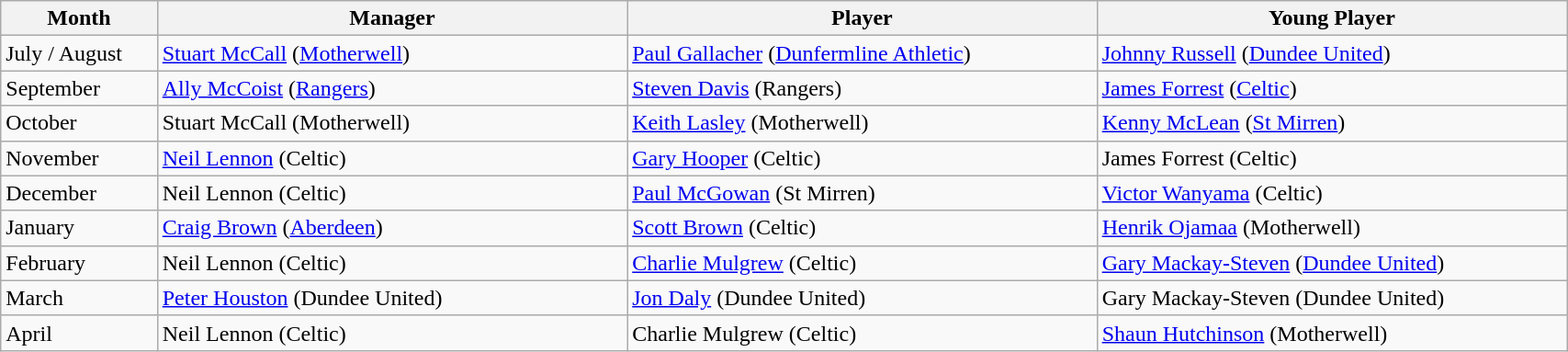<table class="wikitable" style="width: 90%">
<tr>
<th style="width: 10%">Month</th>
<th style="width: 30%">Manager</th>
<th style="width: 30%">Player</th>
<th style="width: 30%">Young Player</th>
</tr>
<tr>
<td>July / August</td>
<td><a href='#'>Stuart McCall</a> (<a href='#'>Motherwell</a>)</td>
<td><a href='#'>Paul Gallacher</a> (<a href='#'>Dunfermline Athletic</a>)</td>
<td><a href='#'>Johnny Russell</a> (<a href='#'>Dundee United</a>)</td>
</tr>
<tr>
<td>September</td>
<td><a href='#'>Ally McCoist</a> (<a href='#'>Rangers</a>)</td>
<td><a href='#'>Steven Davis</a> (Rangers)</td>
<td><a href='#'>James Forrest</a> (<a href='#'>Celtic</a>)</td>
</tr>
<tr>
<td>October</td>
<td>Stuart McCall (Motherwell)</td>
<td><a href='#'>Keith Lasley</a> (Motherwell)</td>
<td><a href='#'>Kenny McLean</a> (<a href='#'>St Mirren</a>)</td>
</tr>
<tr>
<td>November</td>
<td><a href='#'>Neil Lennon</a> (Celtic)</td>
<td><a href='#'>Gary Hooper</a> (Celtic)</td>
<td>James Forrest (Celtic)</td>
</tr>
<tr>
<td>December</td>
<td>Neil Lennon (Celtic)</td>
<td><a href='#'>Paul McGowan</a> (St Mirren)</td>
<td><a href='#'>Victor Wanyama</a> (Celtic)</td>
</tr>
<tr>
<td>January</td>
<td><a href='#'>Craig Brown</a> (<a href='#'>Aberdeen</a>)</td>
<td><a href='#'>Scott Brown</a> (Celtic)</td>
<td><a href='#'>Henrik Ojamaa</a> (Motherwell)</td>
</tr>
<tr>
<td>February</td>
<td>Neil Lennon (Celtic)</td>
<td><a href='#'>Charlie Mulgrew</a> (Celtic)</td>
<td><a href='#'>Gary Mackay-Steven</a> (<a href='#'>Dundee United</a>)</td>
</tr>
<tr>
<td>March</td>
<td><a href='#'>Peter Houston</a> (Dundee United)</td>
<td><a href='#'>Jon Daly</a> (Dundee United)</td>
<td>Gary Mackay-Steven (Dundee United)</td>
</tr>
<tr>
<td>April</td>
<td>Neil Lennon (Celtic)</td>
<td>Charlie Mulgrew (Celtic)</td>
<td><a href='#'>Shaun Hutchinson</a> (Motherwell)</td>
</tr>
</table>
